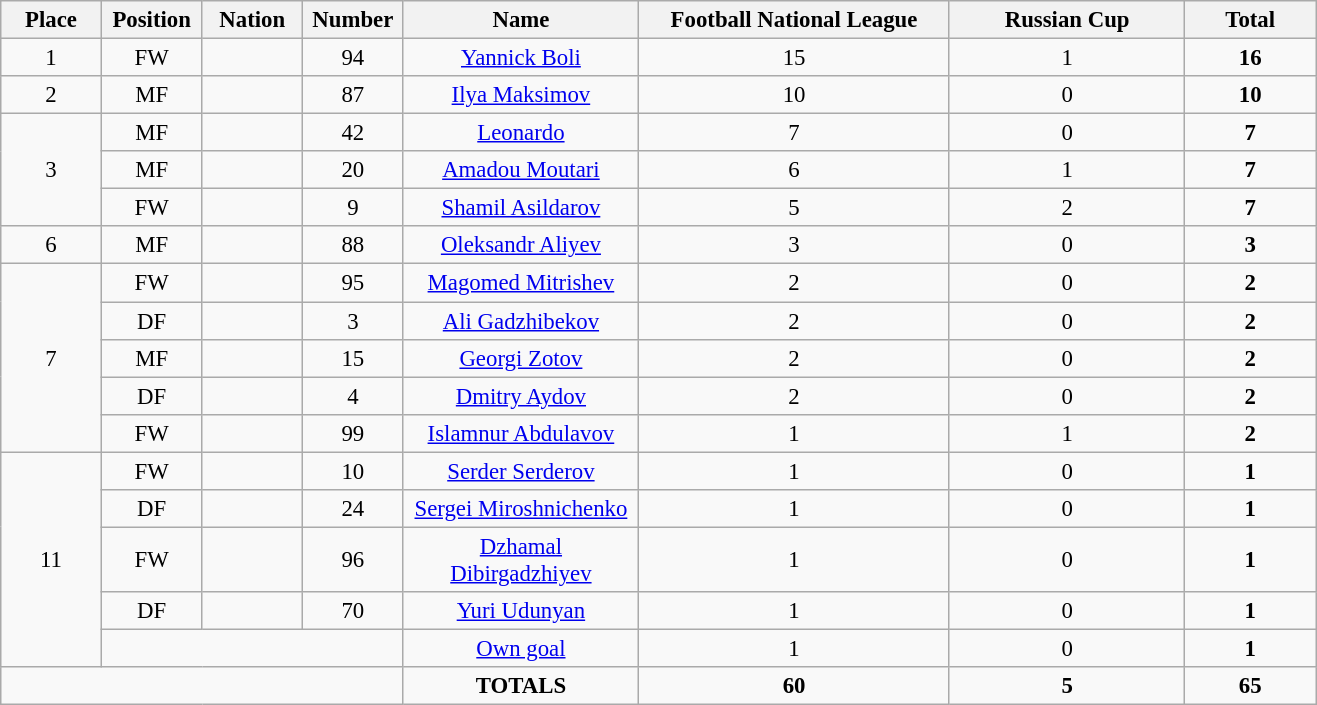<table class="wikitable" style="font-size: 95%; text-align: center;">
<tr>
<th width=60>Place</th>
<th width=60>Position</th>
<th width=60>Nation</th>
<th width=60>Number</th>
<th width=150>Name</th>
<th width=200>Football National League</th>
<th width=150>Russian Cup</th>
<th width=80><strong>Total</strong></th>
</tr>
<tr>
<td>1</td>
<td>FW</td>
<td></td>
<td>94</td>
<td><a href='#'>Yannick Boli</a></td>
<td>15</td>
<td>1</td>
<td><strong>16</strong></td>
</tr>
<tr>
<td>2</td>
<td>MF</td>
<td></td>
<td>87</td>
<td><a href='#'>Ilya Maksimov</a></td>
<td>10</td>
<td>0</td>
<td><strong>10</strong></td>
</tr>
<tr>
<td rowspan=3>3</td>
<td>MF</td>
<td></td>
<td>42</td>
<td><a href='#'>Leonardo</a></td>
<td>7</td>
<td>0</td>
<td><strong>7</strong></td>
</tr>
<tr>
<td>MF</td>
<td></td>
<td>20</td>
<td><a href='#'>Amadou Moutari</a></td>
<td>6</td>
<td>1</td>
<td><strong>7</strong></td>
</tr>
<tr>
<td>FW</td>
<td></td>
<td>9</td>
<td><a href='#'>Shamil Asildarov</a></td>
<td>5</td>
<td>2</td>
<td><strong>7</strong></td>
</tr>
<tr>
<td>6</td>
<td>MF</td>
<td></td>
<td>88</td>
<td><a href='#'>Oleksandr Aliyev</a></td>
<td>3</td>
<td>0</td>
<td><strong>3</strong></td>
</tr>
<tr>
<td rowspan=5>7</td>
<td>FW</td>
<td></td>
<td>95</td>
<td><a href='#'>Magomed Mitrishev</a></td>
<td>2</td>
<td>0</td>
<td><strong>2</strong></td>
</tr>
<tr>
<td>DF</td>
<td></td>
<td>3</td>
<td><a href='#'>Ali Gadzhibekov</a></td>
<td>2</td>
<td>0</td>
<td><strong>2</strong></td>
</tr>
<tr>
<td>MF</td>
<td></td>
<td>15</td>
<td><a href='#'>Georgi Zotov</a></td>
<td>2</td>
<td>0</td>
<td><strong>2</strong></td>
</tr>
<tr>
<td>DF</td>
<td></td>
<td>4</td>
<td><a href='#'>Dmitry Aydov</a></td>
<td>2</td>
<td>0</td>
<td><strong>2</strong></td>
</tr>
<tr>
<td>FW</td>
<td></td>
<td>99</td>
<td><a href='#'>Islamnur Abdulavov</a></td>
<td>1</td>
<td>1</td>
<td><strong>2</strong></td>
</tr>
<tr>
<td rowspan=5>11</td>
<td>FW</td>
<td></td>
<td>10</td>
<td><a href='#'>Serder Serderov</a></td>
<td>1</td>
<td>0</td>
<td><strong>1</strong></td>
</tr>
<tr>
<td>DF</td>
<td></td>
<td>24</td>
<td><a href='#'>Sergei Miroshnichenko</a></td>
<td>1</td>
<td>0</td>
<td><strong>1</strong></td>
</tr>
<tr>
<td>FW</td>
<td></td>
<td>96</td>
<td><a href='#'>Dzhamal Dibirgadzhiyev</a></td>
<td>1</td>
<td>0</td>
<td><strong>1</strong></td>
</tr>
<tr>
<td>DF</td>
<td></td>
<td>70</td>
<td><a href='#'>Yuri Udunyan</a></td>
<td>1</td>
<td>0</td>
<td><strong>1</strong></td>
</tr>
<tr>
<td colspan=3></td>
<td><a href='#'>Own goal</a></td>
<td>1</td>
<td>0</td>
<td><strong>1</strong></td>
</tr>
<tr>
<td colspan=4></td>
<td><strong>TOTALS</strong></td>
<td><strong>60</strong></td>
<td><strong>5</strong></td>
<td><strong>65</strong></td>
</tr>
</table>
